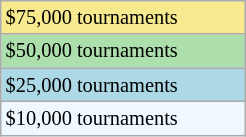<table class="wikitable" style="font-size:85%;" width=13%>
<tr style="background:#f7e98e;">
<td>$75,000 tournaments</td>
</tr>
<tr style="background:#addfad;">
<td>$50,000 tournaments</td>
</tr>
<tr style="background:lightblue;">
<td>$25,000 tournaments</td>
</tr>
<tr style="background:#f0f8ff;">
<td>$10,000 tournaments</td>
</tr>
</table>
